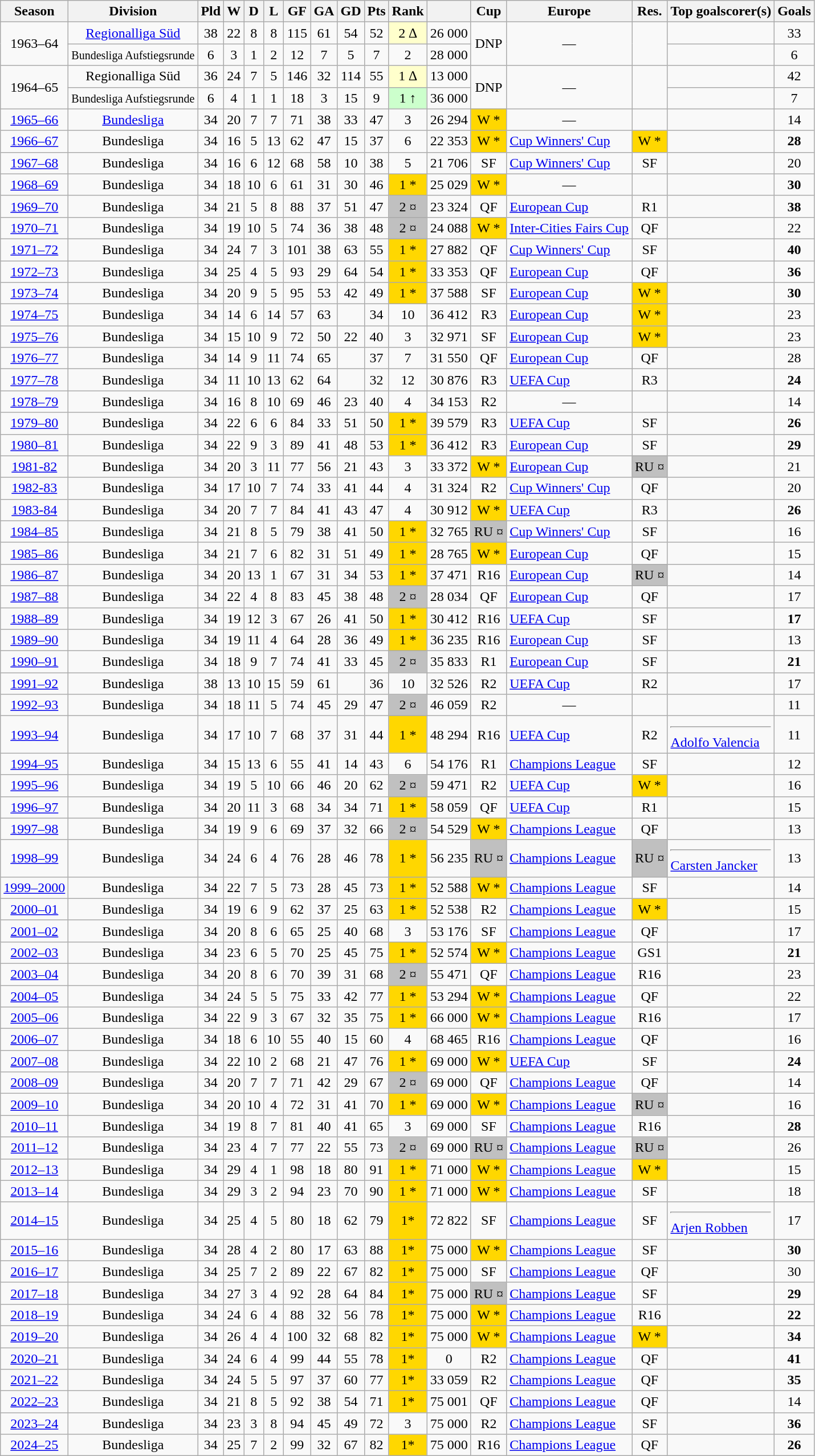<table class="wikitable sortable" style="text-align:center">
<tr>
<th>Season</th>
<th class="unsortable">Division</th>
<th>Pld</th>
<th>W</th>
<th>D</th>
<th>L</th>
<th>GF</th>
<th>GA</th>
<th>GD</th>
<th>Pts</th>
<th>Rank</th>
<th></th>
<th class="unsortable">Cup</th>
<th>Europe</th>
<th>Res.</th>
<th>Top goalscorer(s)</th>
<th>Goals</th>
</tr>
<tr>
<td rowspan="2">1963–64</td>
<td><a href='#'>Regionalliga Süd</a></td>
<td>38</td>
<td>22</td>
<td>8</td>
<td>8</td>
<td>115</td>
<td>61</td>
<td>54</td>
<td>52</td>
<td bgcolor="#FFFFCC">2 ∆</td>
<td>26 000</td>
<td rowspan=2>DNP</td>
<td rowspan=2>—</td>
<td rowspan=2></td>
<td align=left></td>
<td>33</td>
</tr>
<tr>
<td><small>Bundesliga Aufstiegsrunde</small></td>
<td>6</td>
<td>3</td>
<td>1</td>
<td>2</td>
<td>12</td>
<td>7</td>
<td>5</td>
<td>7</td>
<td>2</td>
<td>28 000</td>
<td align=left></td>
<td>6</td>
</tr>
<tr>
<td rowspan="2">1964–65</td>
<td>Regionalliga Süd</td>
<td>36</td>
<td>24</td>
<td>7</td>
<td>5</td>
<td>146</td>
<td>32</td>
<td>114</td>
<td>55</td>
<td bgcolor="#FFFFCC">1 ∆</td>
<td>13 000</td>
<td rowspan=2>DNP</td>
<td rowspan=2>—</td>
<td rowspan=2></td>
<td align=left></td>
<td>42</td>
</tr>
<tr>
<td><small>Bundesliga Aufstiegsrunde</small></td>
<td>6</td>
<td>4</td>
<td>1</td>
<td>1</td>
<td>18</td>
<td>3</td>
<td>15</td>
<td>9</td>
<td bgcolor="#CCFFCC">1 ↑</td>
<td>36 000</td>
<td align=left></td>
<td>7</td>
</tr>
<tr>
<td><a href='#'>1965–66</a></td>
<td><a href='#'>Bundesliga</a></td>
<td>34</td>
<td>20</td>
<td>7</td>
<td>7</td>
<td>71</td>
<td>38</td>
<td>33</td>
<td>47</td>
<td>3</td>
<td>26 294</td>
<td bgcolor=gold>W *</td>
<td>—</td>
<td></td>
<td align=left></td>
<td>14</td>
</tr>
<tr>
<td><a href='#'>1966–67</a></td>
<td>Bundesliga</td>
<td>34</td>
<td>16</td>
<td>5</td>
<td>13</td>
<td>62</td>
<td>47</td>
<td>15</td>
<td>37</td>
<td>6</td>
<td>22 353</td>
<td bgcolor=gold>W *</td>
<td align=left><a href='#'>Cup Winners' Cup</a></td>
<td bgcolor=gold>W *</td>
<td align=left><strong></strong></td>
<td><strong>28</strong></td>
</tr>
<tr>
<td><a href='#'>1967–68</a></td>
<td>Bundesliga</td>
<td>34</td>
<td>16</td>
<td>6</td>
<td>12</td>
<td>68</td>
<td>58</td>
<td>10</td>
<td>38</td>
<td>5</td>
<td>21 706</td>
<td>SF</td>
<td align=left><a href='#'>Cup Winners' Cup</a></td>
<td>SF</td>
<td align=left></td>
<td>20</td>
</tr>
<tr>
<td><a href='#'>1968–69</a></td>
<td>Bundesliga</td>
<td>34</td>
<td>18</td>
<td>10</td>
<td>6</td>
<td>61</td>
<td>31</td>
<td>30</td>
<td>46</td>
<td bgcolor=gold>1 *</td>
<td>25 029</td>
<td bgcolor=gold>W *</td>
<td>—</td>
<td></td>
<td align=left><strong></strong></td>
<td><strong>30</strong></td>
</tr>
<tr>
<td><a href='#'>1969–70</a></td>
<td>Bundesliga</td>
<td>34</td>
<td>21</td>
<td>5</td>
<td>8</td>
<td>88</td>
<td>37</td>
<td>51</td>
<td>47</td>
<td bgcolor=silver>2 ¤</td>
<td>23 324</td>
<td>QF</td>
<td align=left><a href='#'>European Cup</a></td>
<td>R1</td>
<td align=left><strong></strong></td>
<td><strong>38</strong></td>
</tr>
<tr>
<td><a href='#'>1970–71</a></td>
<td>Bundesliga</td>
<td>34</td>
<td>19</td>
<td>10</td>
<td>5</td>
<td>74</td>
<td>36</td>
<td>38</td>
<td>48</td>
<td bgcolor=silver>2 ¤</td>
<td>24 088</td>
<td bgcolor=gold>W *</td>
<td align=left><a href='#'>Inter-Cities Fairs Cup</a></td>
<td>QF</td>
<td align=left></td>
<td>22</td>
</tr>
<tr>
<td><a href='#'>1971–72</a></td>
<td>Bundesliga</td>
<td>34</td>
<td>24</td>
<td>7</td>
<td>3</td>
<td>101</td>
<td>38</td>
<td>63</td>
<td>55</td>
<td bgcolor=gold>1 *</td>
<td>27 882</td>
<td>QF</td>
<td align=left><a href='#'>Cup Winners' Cup</a></td>
<td>SF</td>
<td align=left><strong></strong></td>
<td><strong>40</strong></td>
</tr>
<tr>
<td><a href='#'>1972–73</a></td>
<td>Bundesliga</td>
<td>34</td>
<td>25</td>
<td>4</td>
<td>5</td>
<td>93</td>
<td>29</td>
<td>64</td>
<td>54</td>
<td bgcolor=gold>1 *</td>
<td>33 353</td>
<td>QF</td>
<td align=left><a href='#'>European Cup</a></td>
<td>QF</td>
<td align=left><strong></strong></td>
<td><strong>36</strong></td>
</tr>
<tr>
<td><a href='#'>1973–74</a></td>
<td>Bundesliga</td>
<td>34</td>
<td>20</td>
<td>9</td>
<td>5</td>
<td>95</td>
<td>53</td>
<td>42</td>
<td>49</td>
<td bgcolor=gold>1 *</td>
<td>37 588</td>
<td>SF</td>
<td align=left><a href='#'>European Cup</a></td>
<td bgcolor=gold>W *</td>
<td align=left><strong></strong></td>
<td><strong>30</strong></td>
</tr>
<tr>
<td><a href='#'>1974–75</a></td>
<td>Bundesliga</td>
<td>34</td>
<td>14</td>
<td>6</td>
<td>14</td>
<td>57</td>
<td>63</td>
<td></td>
<td>34</td>
<td>10</td>
<td>36 412</td>
<td>R3</td>
<td align=left><a href='#'>European Cup</a></td>
<td bgcolor=gold>W *</td>
<td align=left></td>
<td>23</td>
</tr>
<tr>
<td><a href='#'>1975–76</a></td>
<td>Bundesliga</td>
<td>34</td>
<td>15</td>
<td>10</td>
<td>9</td>
<td>72</td>
<td>50</td>
<td>22</td>
<td>40</td>
<td>3</td>
<td>32 971</td>
<td>SF</td>
<td align=left><a href='#'>European Cup</a></td>
<td bgcolor=gold>W *</td>
<td align=left></td>
<td>23</td>
</tr>
<tr>
<td><a href='#'>1976–77</a></td>
<td>Bundesliga</td>
<td>34</td>
<td>14</td>
<td>9</td>
<td>11</td>
<td>74</td>
<td>65</td>
<td></td>
<td>37</td>
<td>7</td>
<td>31 550</td>
<td>QF</td>
<td align=left><a href='#'>European Cup</a></td>
<td>QF</td>
<td align=left></td>
<td>28</td>
</tr>
<tr>
<td><a href='#'>1977–78</a></td>
<td>Bundesliga</td>
<td>34</td>
<td>11</td>
<td>10</td>
<td>13</td>
<td>62</td>
<td>64</td>
<td></td>
<td>32</td>
<td>12</td>
<td>30 876</td>
<td>R3</td>
<td align=left><a href='#'>UEFA Cup</a></td>
<td>R3</td>
<td align=left><strong></strong></td>
<td><strong>24</strong></td>
</tr>
<tr>
<td><a href='#'>1978–79</a></td>
<td>Bundesliga</td>
<td>34</td>
<td>16</td>
<td>8</td>
<td>10</td>
<td>69</td>
<td>46</td>
<td>23</td>
<td>40</td>
<td>4</td>
<td>34 153</td>
<td>R2</td>
<td>—</td>
<td></td>
<td align=left></td>
<td>14</td>
</tr>
<tr>
<td><a href='#'>1979–80</a></td>
<td>Bundesliga</td>
<td>34</td>
<td>22</td>
<td>6</td>
<td>6</td>
<td>84</td>
<td>33</td>
<td>51</td>
<td>50</td>
<td bgcolor=gold>1 *</td>
<td>39 579</td>
<td>R3</td>
<td align=left><a href='#'>UEFA Cup</a></td>
<td>SF</td>
<td align=left><strong></strong></td>
<td><strong>26</strong></td>
</tr>
<tr>
<td><a href='#'>1980–81</a></td>
<td>Bundesliga</td>
<td>34</td>
<td>22</td>
<td>9</td>
<td>3</td>
<td>89</td>
<td>41</td>
<td>48</td>
<td>53</td>
<td bgcolor=gold>1 *</td>
<td>36 412</td>
<td>R3</td>
<td align=left><a href='#'>European Cup</a></td>
<td>SF</td>
<td align=left><strong></strong></td>
<td><strong>29</strong></td>
</tr>
<tr>
<td><a href='#'>1981-82</a></td>
<td>Bundesliga</td>
<td>34</td>
<td>20</td>
<td>3</td>
<td>11</td>
<td>77</td>
<td>56</td>
<td>21</td>
<td>43</td>
<td>3</td>
<td>33 372</td>
<td bgcolor=gold>W *</td>
<td align=left><a href='#'>European Cup</a></td>
<td bgcolor=silver>RU ¤</td>
<td align=left></td>
<td>21</td>
</tr>
<tr>
<td><a href='#'>1982-83</a></td>
<td>Bundesliga</td>
<td>34</td>
<td>17</td>
<td>10</td>
<td>7</td>
<td>74</td>
<td>33</td>
<td>41</td>
<td>44</td>
<td>4</td>
<td>31 324</td>
<td>R2</td>
<td align=left><a href='#'>Cup Winners' Cup</a></td>
<td>QF</td>
<td align=left></td>
<td>20</td>
</tr>
<tr>
<td><a href='#'>1983-84</a></td>
<td>Bundesliga</td>
<td>34</td>
<td>20</td>
<td>7</td>
<td>7</td>
<td>84</td>
<td>41</td>
<td>43</td>
<td>47</td>
<td>4</td>
<td>30 912</td>
<td bgcolor=gold>W *</td>
<td align=left><a href='#'>UEFA Cup</a></td>
<td>R3</td>
<td align=left><strong></strong></td>
<td><strong>26</strong></td>
</tr>
<tr>
<td><a href='#'>1984–85</a></td>
<td>Bundesliga</td>
<td>34</td>
<td>21</td>
<td>8</td>
<td>5</td>
<td>79</td>
<td>38</td>
<td>41</td>
<td>50</td>
<td bgcolor=gold>1 *</td>
<td>32 765</td>
<td bgcolor=silver>RU ¤</td>
<td align=left><a href='#'>Cup Winners' Cup</a></td>
<td>SF</td>
<td align=left></td>
<td>16</td>
</tr>
<tr>
<td><a href='#'>1985–86</a></td>
<td>Bundesliga</td>
<td>34</td>
<td>21</td>
<td>7</td>
<td>6</td>
<td>82</td>
<td>31</td>
<td>51</td>
<td>49</td>
<td bgcolor=gold>1 *</td>
<td>28 765</td>
<td bgcolor=gold>W *</td>
<td align=left><a href='#'>European Cup</a></td>
<td>QF</td>
<td align=left></td>
<td>15</td>
</tr>
<tr>
<td><a href='#'>1986–87</a></td>
<td>Bundesliga</td>
<td>34</td>
<td>20</td>
<td>13</td>
<td>1</td>
<td>67</td>
<td>31</td>
<td>34</td>
<td>53</td>
<td bgcolor=gold>1 *</td>
<td>37 471</td>
<td>R16</td>
<td align=left><a href='#'>European Cup</a></td>
<td bgcolor=silver>RU ¤</td>
<td align=left></td>
<td>14</td>
</tr>
<tr>
<td><a href='#'>1987–88</a></td>
<td>Bundesliga</td>
<td>34</td>
<td>22</td>
<td>4</td>
<td>8</td>
<td>83</td>
<td>45</td>
<td>38</td>
<td>48</td>
<td bgcolor=silver>2 ¤</td>
<td>28 034</td>
<td>QF</td>
<td align=left><a href='#'>European Cup</a></td>
<td>QF</td>
<td align=left></td>
<td>17</td>
</tr>
<tr>
<td><a href='#'>1988–89</a></td>
<td>Bundesliga</td>
<td>34</td>
<td>19</td>
<td>12</td>
<td>3</td>
<td>67</td>
<td>26</td>
<td>41</td>
<td>50</td>
<td bgcolor=gold>1 *</td>
<td>30 412</td>
<td>R16</td>
<td align=left><a href='#'>UEFA Cup</a></td>
<td>SF</td>
<td align=left><strong></strong></td>
<td><strong>17</strong></td>
</tr>
<tr>
<td><a href='#'>1989–90</a></td>
<td>Bundesliga</td>
<td>34</td>
<td>19</td>
<td>11</td>
<td>4</td>
<td>64</td>
<td>28</td>
<td>36</td>
<td>49</td>
<td bgcolor=gold>1 *</td>
<td>36 235</td>
<td>R16</td>
<td align=left><a href='#'>European Cup</a></td>
<td>SF</td>
<td align=left></td>
<td>13</td>
</tr>
<tr>
<td><a href='#'>1990–91</a></td>
<td>Bundesliga</td>
<td>34</td>
<td>18</td>
<td>9</td>
<td>7</td>
<td>74</td>
<td>41</td>
<td>33</td>
<td>45</td>
<td bgcolor=silver>2 ¤</td>
<td>35 833</td>
<td>R1</td>
<td align=left><a href='#'>European Cup</a></td>
<td>SF</td>
<td align=left><strong></strong></td>
<td><strong>21</strong></td>
</tr>
<tr>
<td><a href='#'>1991–92</a></td>
<td>Bundesliga</td>
<td>38</td>
<td>13</td>
<td>10</td>
<td>15</td>
<td>59</td>
<td>61</td>
<td></td>
<td>36</td>
<td>10</td>
<td>32 526</td>
<td>R2</td>
<td align=left><a href='#'>UEFA Cup</a></td>
<td>R2</td>
<td align=left></td>
<td>17</td>
</tr>
<tr>
<td><a href='#'>1992–93</a></td>
<td>Bundesliga</td>
<td>34</td>
<td>18</td>
<td>11</td>
<td>5</td>
<td>74</td>
<td>45</td>
<td>29</td>
<td>47</td>
<td bgcolor=silver>2 ¤</td>
<td>46 059</td>
<td>R2</td>
<td>—</td>
<td></td>
<td align=left></td>
<td>11</td>
</tr>
<tr>
<td><a href='#'>1993–94</a></td>
<td>Bundesliga</td>
<td>34</td>
<td>17</td>
<td>10</td>
<td>7</td>
<td>68</td>
<td>37</td>
<td>31</td>
<td>44</td>
<td bgcolor=gold>1 *</td>
<td>48 294</td>
<td>R16</td>
<td align=left><a href='#'>UEFA Cup</a></td>
<td>R2</td>
<td align=left><hr><a href='#'>Adolfo Valencia</a></td>
<td>11</td>
</tr>
<tr>
<td><a href='#'>1994–95</a></td>
<td>Bundesliga</td>
<td>34</td>
<td>15</td>
<td>13</td>
<td>6</td>
<td>55</td>
<td>41</td>
<td>14</td>
<td>43</td>
<td>6</td>
<td>54 176</td>
<td>R1</td>
<td align=left><a href='#'>Champions League</a></td>
<td>SF</td>
<td align=left></td>
<td>12</td>
</tr>
<tr>
<td><a href='#'>1995–96</a></td>
<td>Bundesliga</td>
<td>34</td>
<td>19</td>
<td>5</td>
<td>10</td>
<td>66</td>
<td>46</td>
<td>20</td>
<td>62</td>
<td bgcolor=silver>2 ¤</td>
<td>59 471</td>
<td>R2</td>
<td align=left><a href='#'>UEFA Cup</a></td>
<td bgcolor=gold>W *</td>
<td align=left></td>
<td>16</td>
</tr>
<tr>
<td><a href='#'>1996–97</a></td>
<td>Bundesliga</td>
<td>34</td>
<td>20</td>
<td>11</td>
<td>3</td>
<td>68</td>
<td>34</td>
<td>34</td>
<td>71</td>
<td bgcolor=gold>1 *</td>
<td>58 059</td>
<td>QF</td>
<td align=left><a href='#'>UEFA Cup</a></td>
<td>R1</td>
<td align=left></td>
<td>15</td>
</tr>
<tr>
<td><a href='#'>1997–98</a></td>
<td>Bundesliga</td>
<td>34</td>
<td>19</td>
<td>9</td>
<td>6</td>
<td>69</td>
<td>37</td>
<td>32</td>
<td>66</td>
<td bgcolor=silver>2 ¤</td>
<td>54 529</td>
<td bgcolor=gold>W *</td>
<td align=left><a href='#'>Champions League</a></td>
<td>QF</td>
<td align=left></td>
<td>13</td>
</tr>
<tr>
<td><a href='#'>1998–99</a></td>
<td>Bundesliga</td>
<td>34</td>
<td>24</td>
<td>6</td>
<td>4</td>
<td>76</td>
<td>28</td>
<td>46</td>
<td>78</td>
<td bgcolor=gold>1 *</td>
<td>56 235</td>
<td bgcolor=silver>RU ¤</td>
<td align=left><a href='#'>Champions League</a></td>
<td bgcolor=silver>RU ¤</td>
<td align=left><hr><a href='#'>Carsten Jancker</a></td>
<td>13</td>
</tr>
<tr>
<td><a href='#'>1999–2000</a></td>
<td>Bundesliga</td>
<td>34</td>
<td>22</td>
<td>7</td>
<td>5</td>
<td>73</td>
<td>28</td>
<td>45</td>
<td>73</td>
<td bgcolor=gold>1 *</td>
<td>52 588</td>
<td bgcolor=gold>W *</td>
<td align=left><a href='#'>Champions League</a></td>
<td>SF</td>
<td align=left></td>
<td>14</td>
</tr>
<tr>
<td><a href='#'>2000–01</a></td>
<td>Bundesliga</td>
<td>34</td>
<td>19</td>
<td>6</td>
<td>9</td>
<td>62</td>
<td>37</td>
<td>25</td>
<td>63</td>
<td bgcolor=gold>1 *</td>
<td>52 538</td>
<td>R2</td>
<td align=left><a href='#'>Champions League</a></td>
<td bgcolor=gold>W *</td>
<td align=left></td>
<td>15</td>
</tr>
<tr>
<td><a href='#'>2001–02</a></td>
<td>Bundesliga</td>
<td>34</td>
<td>20</td>
<td>8</td>
<td>6</td>
<td>65</td>
<td>25</td>
<td>40</td>
<td>68</td>
<td>3</td>
<td>53 176</td>
<td>SF</td>
<td align=left><a href='#'>Champions League</a></td>
<td>QF</td>
<td align=left></td>
<td>17</td>
</tr>
<tr>
<td><a href='#'>2002–03</a></td>
<td>Bundesliga</td>
<td>34</td>
<td>23</td>
<td>6</td>
<td>5</td>
<td>70</td>
<td>25</td>
<td>45</td>
<td>75</td>
<td bgcolor=gold>1 *</td>
<td>52 574</td>
<td bgcolor=gold>W *</td>
<td align=left><a href='#'>Champions League</a></td>
<td>GS1</td>
<td align=left><strong></strong></td>
<td><strong>21</strong></td>
</tr>
<tr>
<td><a href='#'>2003–04</a></td>
<td>Bundesliga</td>
<td>34</td>
<td>20</td>
<td>8</td>
<td>6</td>
<td>70</td>
<td>39</td>
<td>31</td>
<td>68</td>
<td bgcolor=silver>2 ¤</td>
<td>55 471</td>
<td>QF</td>
<td align=left><a href='#'>Champions League</a></td>
<td>R16</td>
<td align=left></td>
<td>23</td>
</tr>
<tr>
<td><a href='#'>2004–05</a></td>
<td>Bundesliga</td>
<td>34</td>
<td>24</td>
<td>5</td>
<td>5</td>
<td>75</td>
<td>33</td>
<td>42</td>
<td>77</td>
<td bgcolor=gold>1 *</td>
<td>53 294</td>
<td bgcolor=gold>W *</td>
<td align=left><a href='#'>Champions League</a></td>
<td>QF</td>
<td align=left></td>
<td>22</td>
</tr>
<tr>
<td><a href='#'>2005–06</a></td>
<td>Bundesliga</td>
<td>34</td>
<td>22</td>
<td>9</td>
<td>3</td>
<td>67</td>
<td>32</td>
<td>35</td>
<td>75</td>
<td bgcolor=gold>1 *</td>
<td>66 000</td>
<td bgcolor=gold>W *</td>
<td align=left><a href='#'>Champions League</a></td>
<td>R16</td>
<td align=left></td>
<td>17</td>
</tr>
<tr>
<td><a href='#'>2006–07</a></td>
<td>Bundesliga</td>
<td>34</td>
<td>18</td>
<td>6</td>
<td>10</td>
<td>55</td>
<td>40</td>
<td>15</td>
<td>60</td>
<td>4</td>
<td>68 465</td>
<td>R16</td>
<td align=left><a href='#'>Champions League</a></td>
<td>QF</td>
<td align=left></td>
<td>16</td>
</tr>
<tr>
<td><a href='#'>2007–08</a></td>
<td>Bundesliga</td>
<td>34</td>
<td>22</td>
<td>10</td>
<td>2</td>
<td>68</td>
<td>21</td>
<td>47</td>
<td>76</td>
<td bgcolor=gold>1 *</td>
<td>69 000</td>
<td bgcolor=gold>W *</td>
<td align=left><a href='#'>UEFA Cup</a></td>
<td>SF</td>
<td align=left><strong></strong></td>
<td><strong>24</strong></td>
</tr>
<tr>
<td><a href='#'>2008–09</a></td>
<td>Bundesliga</td>
<td>34</td>
<td>20</td>
<td>7</td>
<td>7</td>
<td>71</td>
<td>42</td>
<td>29</td>
<td>67</td>
<td bgcolor=silver>2 ¤</td>
<td>69 000</td>
<td>QF</td>
<td align=left><a href='#'>Champions League</a></td>
<td>QF</td>
<td align=left></td>
<td>14</td>
</tr>
<tr>
<td><a href='#'>2009–10</a></td>
<td>Bundesliga</td>
<td>34</td>
<td>20</td>
<td>10</td>
<td>4</td>
<td>72</td>
<td>31</td>
<td>41</td>
<td>70</td>
<td bgcolor=gold>1 *</td>
<td>69 000</td>
<td bgcolor=gold>W *</td>
<td align=left><a href='#'>Champions League</a></td>
<td bgcolor=silver>RU ¤</td>
<td align=left></td>
<td>16</td>
</tr>
<tr>
<td><a href='#'>2010–11</a></td>
<td>Bundesliga</td>
<td>34</td>
<td>19</td>
<td>8</td>
<td>7</td>
<td>81</td>
<td>40</td>
<td>41</td>
<td>65</td>
<td>3</td>
<td>69 000</td>
<td>SF</td>
<td align=left><a href='#'>Champions League</a></td>
<td>R16</td>
<td align=left></td>
<td><strong>28</strong></td>
</tr>
<tr>
<td><a href='#'>2011–12</a></td>
<td>Bundesliga</td>
<td>34</td>
<td>23</td>
<td>4</td>
<td>7</td>
<td>77</td>
<td>22</td>
<td>55</td>
<td>73</td>
<td bgcolor=silver>2 ¤</td>
<td>69 000</td>
<td bgcolor=silver>RU ¤</td>
<td align=left><a href='#'>Champions League</a></td>
<td bgcolor=silver>RU ¤</td>
<td align=left></td>
<td>26</td>
</tr>
<tr>
<td><a href='#'>2012–13</a></td>
<td>Bundesliga</td>
<td>34</td>
<td>29</td>
<td>4</td>
<td>1</td>
<td>98</td>
<td>18</td>
<td>80</td>
<td>91</td>
<td bgcolor=gold>1 *</td>
<td>71 000</td>
<td bgcolor=gold>W *</td>
<td align=left><a href='#'>Champions League</a></td>
<td bgcolor=gold>W *</td>
<td align=left></td>
<td>15</td>
</tr>
<tr>
<td><a href='#'>2013–14</a></td>
<td>Bundesliga</td>
<td>34</td>
<td>29</td>
<td>3</td>
<td>2</td>
<td>94</td>
<td>23</td>
<td>70</td>
<td>90</td>
<td bgcolor=gold>1 *</td>
<td>71 000</td>
<td bgcolor=gold>W *</td>
<td align=left><a href='#'>Champions League</a></td>
<td>SF</td>
<td align=left></td>
<td>18</td>
</tr>
<tr>
<td><a href='#'>2014–15</a></td>
<td>Bundesliga</td>
<td>34</td>
<td>25</td>
<td>4</td>
<td>5</td>
<td>80</td>
<td>18</td>
<td>62</td>
<td>79</td>
<td bgcolor=gold>1*</td>
<td>72 822</td>
<td>SF</td>
<td align=left><a href='#'>Champions League</a></td>
<td>SF</td>
<td align=left><hr><a href='#'>Arjen Robben</a></td>
<td>17</td>
</tr>
<tr>
<td><a href='#'>2015–16</a></td>
<td>Bundesliga</td>
<td>34</td>
<td>28</td>
<td>4</td>
<td>2</td>
<td>80</td>
<td>17</td>
<td>63</td>
<td>88</td>
<td bgcolor=gold>1*</td>
<td>75 000</td>
<td bgcolor=gold>W *</td>
<td align=left><a href='#'>Champions League</a></td>
<td>SF</td>
<td align=left><strong></strong></td>
<td><strong>30</strong></td>
</tr>
<tr>
<td><a href='#'>2016–17</a></td>
<td>Bundesliga</td>
<td>34</td>
<td>25</td>
<td>7</td>
<td>2</td>
<td>89</td>
<td>22</td>
<td>67</td>
<td>82</td>
<td bgcolor=gold>1*</td>
<td>75 000</td>
<td>SF</td>
<td align=left><a href='#'>Champions League</a></td>
<td>QF</td>
<td align=left></td>
<td>30</td>
</tr>
<tr>
<td><a href='#'>2017–18</a></td>
<td>Bundesliga</td>
<td>34</td>
<td>27</td>
<td>3</td>
<td>4</td>
<td>92</td>
<td>28</td>
<td>64</td>
<td>84</td>
<td bgcolor=gold>1*</td>
<td>75 000</td>
<td bgcolor=silver>RU ¤</td>
<td align=left><a href='#'>Champions League</a></td>
<td>SF</td>
<td align=left><strong></strong></td>
<td><strong>29</strong></td>
</tr>
<tr>
<td><a href='#'>2018–19</a></td>
<td>Bundesliga</td>
<td>34</td>
<td>24</td>
<td>6</td>
<td>4</td>
<td>88</td>
<td>32</td>
<td>56</td>
<td>78</td>
<td bgcolor=gold>1*</td>
<td>75 000</td>
<td bgcolor=gold>W *</td>
<td align=left><a href='#'>Champions League</a></td>
<td>R16</td>
<td align=left><strong></strong></td>
<td><strong>22</strong></td>
</tr>
<tr>
<td><a href='#'>2019–20</a></td>
<td>Bundesliga</td>
<td>34</td>
<td>26</td>
<td>4</td>
<td>4</td>
<td>100</td>
<td>32</td>
<td>68</td>
<td>82</td>
<td bgcolor=gold>1*</td>
<td>75 000</td>
<td bgcolor=gold>W *</td>
<td align=left><a href='#'>Champions League</a></td>
<td bgcolor=gold>W *</td>
<td align=left><strong></strong></td>
<td><strong>34</strong></td>
</tr>
<tr>
<td><a href='#'>2020–21</a></td>
<td>Bundesliga</td>
<td>34</td>
<td>24</td>
<td>6</td>
<td>4</td>
<td>99</td>
<td>44</td>
<td>55</td>
<td>78</td>
<td bgcolor=gold>1*</td>
<td>0</td>
<td>R2</td>
<td align=left><a href='#'>Champions League</a></td>
<td>QF</td>
<td align=left><strong></strong></td>
<td><strong>41</strong></td>
</tr>
<tr>
<td><a href='#'>2021–22</a></td>
<td>Bundesliga</td>
<td>34</td>
<td>24</td>
<td>5</td>
<td>5</td>
<td>97</td>
<td>37</td>
<td>60</td>
<td>77</td>
<td bgcolor=gold>1*</td>
<td>33 059</td>
<td>R2</td>
<td align=left><a href='#'>Champions League</a></td>
<td>QF</td>
<td align=left><strong></strong></td>
<td><strong>35</strong></td>
</tr>
<tr>
<td><a href='#'>2022–23</a></td>
<td>Bundesliga</td>
<td>34</td>
<td>21</td>
<td>8</td>
<td>5</td>
<td>92</td>
<td>38</td>
<td>54</td>
<td>71</td>
<td bgcolor=gold>1*</td>
<td>75 001</td>
<td>QF</td>
<td align=left><a href='#'>Champions League</a></td>
<td>QF</td>
<td align=left></td>
<td>14</td>
</tr>
<tr>
<td><a href='#'>2023–24</a></td>
<td>Bundesliga</td>
<td>34</td>
<td>23</td>
<td>3</td>
<td>8</td>
<td>94</td>
<td>45</td>
<td>49</td>
<td>72</td>
<td>3</td>
<td>75 000</td>
<td>R2</td>
<td align=left><a href='#'>Champions League</a></td>
<td>SF</td>
<td align=left></td>
<td><strong>36</strong></td>
</tr>
<tr>
<td><a href='#'>2024–25</a></td>
<td>Bundesliga</td>
<td>34</td>
<td>25</td>
<td>7</td>
<td>2</td>
<td>99</td>
<td>32</td>
<td>67</td>
<td>82</td>
<td bgcolor=gold>1*</td>
<td>75 000</td>
<td>R16</td>
<td align=left><a href='#'>Champions League</a></td>
<td>QF</td>
<td align=left></td>
<td><strong>26</strong></td>
</tr>
</table>
